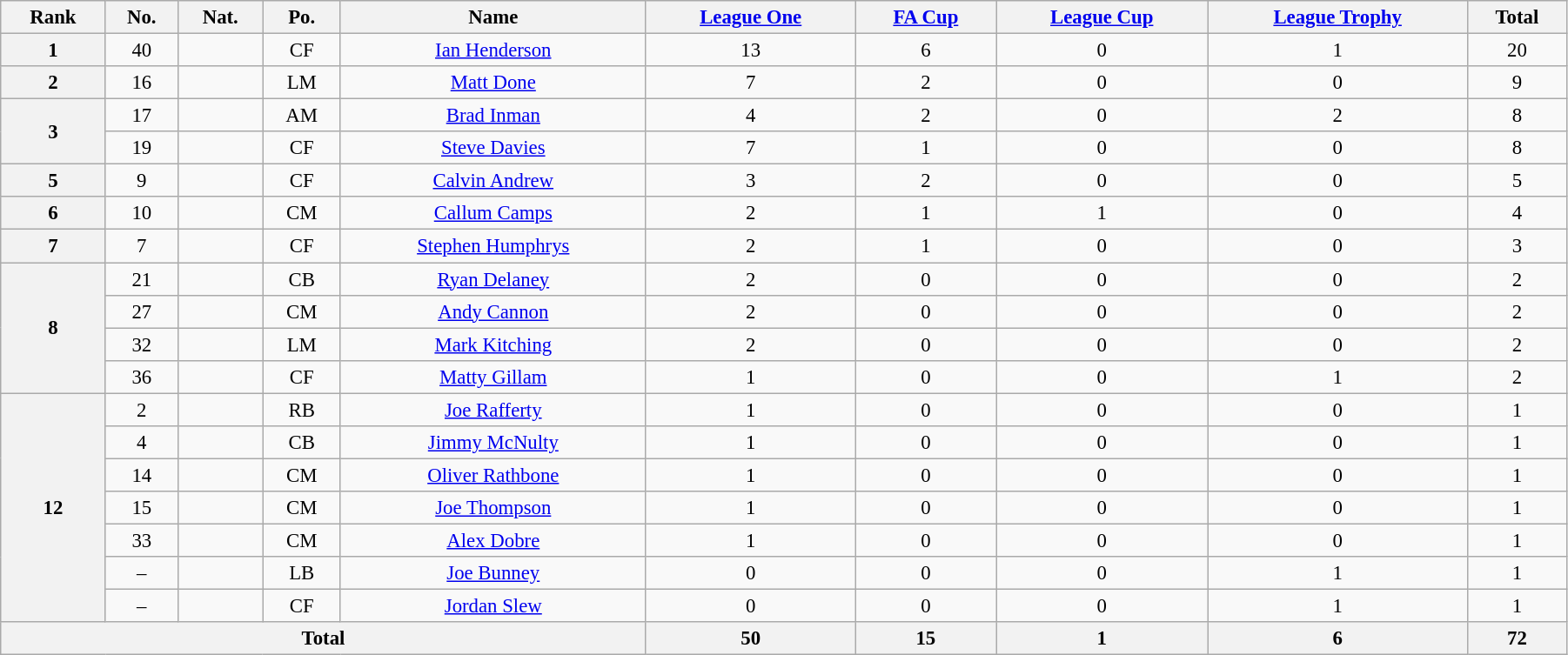<table class="wikitable" style="text-align:center; font-size:95%; width:95%;">
<tr>
<th>Rank</th>
<th>No.</th>
<th>Nat.</th>
<th>Po.</th>
<th>Name</th>
<th><a href='#'>League One</a></th>
<th><a href='#'>FA Cup</a></th>
<th><a href='#'>League Cup</a></th>
<th><a href='#'>League Trophy</a></th>
<th>Total</th>
</tr>
<tr>
<th rowspan=1>1</th>
<td>40</td>
<td></td>
<td>CF</td>
<td><a href='#'>Ian Henderson</a></td>
<td>13</td>
<td>6</td>
<td>0</td>
<td>1</td>
<td>20</td>
</tr>
<tr>
<th rowspan=1>2</th>
<td>16</td>
<td></td>
<td>LM</td>
<td><a href='#'>Matt Done</a></td>
<td>7</td>
<td>2</td>
<td>0</td>
<td>0</td>
<td>9</td>
</tr>
<tr>
<th rowspan=2>3</th>
<td>17</td>
<td></td>
<td>AM</td>
<td><a href='#'>Brad Inman</a></td>
<td>4</td>
<td>2</td>
<td>0</td>
<td>2</td>
<td>8</td>
</tr>
<tr>
<td>19</td>
<td></td>
<td>CF</td>
<td><a href='#'>Steve Davies</a></td>
<td>7</td>
<td>1</td>
<td>0</td>
<td>0</td>
<td>8</td>
</tr>
<tr>
<th rowspan=1>5</th>
<td>9</td>
<td></td>
<td>CF</td>
<td><a href='#'>Calvin Andrew</a></td>
<td>3</td>
<td>2</td>
<td>0</td>
<td>0</td>
<td>5</td>
</tr>
<tr>
<th rowspan=1>6</th>
<td>10</td>
<td></td>
<td>CM</td>
<td><a href='#'>Callum Camps</a></td>
<td>2</td>
<td>1</td>
<td>1</td>
<td>0</td>
<td>4</td>
</tr>
<tr>
<th rowpsan=1>7</th>
<td>7</td>
<td></td>
<td>CF</td>
<td><a href='#'>Stephen Humphrys</a></td>
<td>2</td>
<td>1</td>
<td>0</td>
<td>0</td>
<td>3</td>
</tr>
<tr>
<th rowspan=4>8</th>
<td>21</td>
<td></td>
<td>CB</td>
<td><a href='#'>Ryan Delaney</a></td>
<td>2</td>
<td>0</td>
<td>0</td>
<td>0</td>
<td>2</td>
</tr>
<tr>
<td>27</td>
<td></td>
<td>CM</td>
<td><a href='#'>Andy Cannon</a></td>
<td>2</td>
<td>0</td>
<td>0</td>
<td>0</td>
<td>2</td>
</tr>
<tr>
<td>32</td>
<td></td>
<td>LM</td>
<td><a href='#'>Mark Kitching</a></td>
<td>2</td>
<td>0</td>
<td>0</td>
<td>0</td>
<td>2</td>
</tr>
<tr>
<td>36</td>
<td></td>
<td>CF</td>
<td><a href='#'>Matty Gillam</a></td>
<td>1</td>
<td>0</td>
<td>0</td>
<td>1</td>
<td>2</td>
</tr>
<tr>
<th rowspan=7>12</th>
<td>2</td>
<td></td>
<td>RB</td>
<td><a href='#'>Joe Rafferty</a></td>
<td>1</td>
<td>0</td>
<td>0</td>
<td>0</td>
<td>1</td>
</tr>
<tr>
<td>4</td>
<td></td>
<td>CB</td>
<td><a href='#'>Jimmy McNulty</a></td>
<td>1</td>
<td>0</td>
<td>0</td>
<td>0</td>
<td>1</td>
</tr>
<tr>
<td>14</td>
<td></td>
<td>CM</td>
<td><a href='#'>Oliver Rathbone</a></td>
<td>1</td>
<td>0</td>
<td>0</td>
<td>0</td>
<td>1</td>
</tr>
<tr>
<td>15</td>
<td></td>
<td>CM</td>
<td><a href='#'>Joe Thompson</a></td>
<td>1</td>
<td>0</td>
<td>0</td>
<td>0</td>
<td>1</td>
</tr>
<tr>
<td>33</td>
<td></td>
<td>CM</td>
<td><a href='#'>Alex Dobre</a></td>
<td>1</td>
<td>0</td>
<td>0</td>
<td>0</td>
<td>1</td>
</tr>
<tr>
<td>–</td>
<td></td>
<td>LB</td>
<td><a href='#'>Joe Bunney</a></td>
<td>0</td>
<td>0</td>
<td>0</td>
<td>1</td>
<td>1</td>
</tr>
<tr>
<td>–</td>
<td></td>
<td>CF</td>
<td><a href='#'>Jordan Slew</a></td>
<td>0</td>
<td>0</td>
<td>0</td>
<td>1</td>
<td>1</td>
</tr>
<tr>
<th colspan=5>Total</th>
<th>50</th>
<th>15</th>
<th>1</th>
<th>6</th>
<th>72</th>
</tr>
</table>
